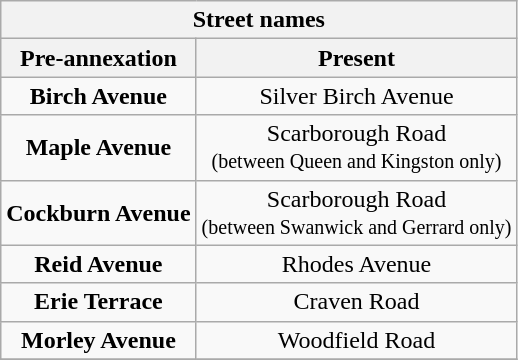<table class="wikitable plainrowheaders" style="text-align:center;" border="1">
<tr>
<th scope="col" colspan="2">Street names</th>
</tr>
<tr>
<th scope="col">Pre-annexation</th>
<th scope="col">Present</th>
</tr>
<tr>
<td><strong>Birch Avenue</strong></td>
<td>Silver Birch Avenue</td>
</tr>
<tr>
<td><strong>Maple Avenue</strong></td>
<td>Scarborough Road<br><small>(between Queen and Kingston only)</small></td>
</tr>
<tr>
<td><strong>Cockburn Avenue</strong></td>
<td>Scarborough Road<br><small>(between Swanwick and Gerrard only)</small></td>
</tr>
<tr>
<td><strong>Reid Avenue</strong></td>
<td>Rhodes Avenue</td>
</tr>
<tr>
<td><strong>Erie Terrace</strong></td>
<td>Craven Road</td>
</tr>
<tr>
<td><strong>Morley Avenue</strong></td>
<td>Woodfield Road</td>
</tr>
<tr>
</tr>
</table>
